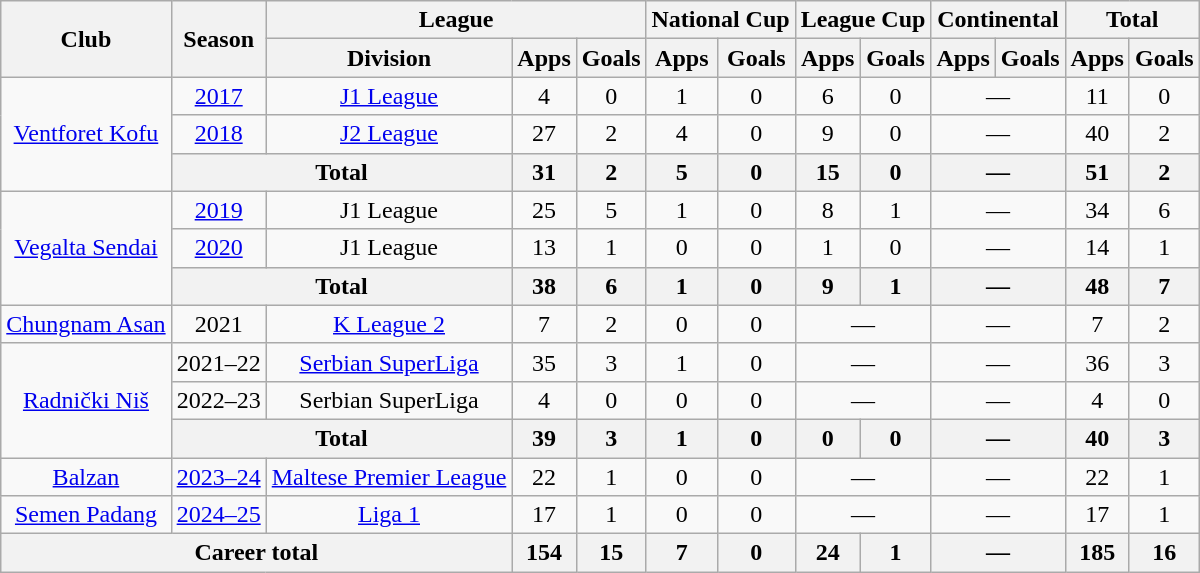<table class="wikitable" style="text-align:center">
<tr>
<th rowspan="2">Club</th>
<th rowspan="2">Season</th>
<th colspan="3">League</th>
<th colspan="2">National Cup</th>
<th colspan="2">League Cup</th>
<th colspan="2">Continental</th>
<th colspan="2">Total</th>
</tr>
<tr>
<th>Division</th>
<th>Apps</th>
<th>Goals</th>
<th>Apps</th>
<th>Goals</th>
<th>Apps</th>
<th>Goals</th>
<th>Apps</th>
<th>Goals</th>
<th>Apps</th>
<th>Goals</th>
</tr>
<tr>
<td rowspan="3"><a href='#'>Ventforet Kofu</a></td>
<td><a href='#'>2017</a></td>
<td><a href='#'>J1 League</a></td>
<td>4</td>
<td>0</td>
<td>1</td>
<td>0</td>
<td>6</td>
<td>0</td>
<td colspan="2">—</td>
<td>11</td>
<td>0</td>
</tr>
<tr>
<td><a href='#'>2018</a></td>
<td><a href='#'>J2 League</a></td>
<td>27</td>
<td>2</td>
<td>4</td>
<td>0</td>
<td>9</td>
<td>0</td>
<td colspan="2">—</td>
<td>40</td>
<td>2</td>
</tr>
<tr>
<th colspan="2">Total</th>
<th>31</th>
<th>2</th>
<th>5</th>
<th>0</th>
<th>15</th>
<th>0</th>
<th colspan="2">—</th>
<th>51</th>
<th>2</th>
</tr>
<tr>
<td rowspan="3"><a href='#'>Vegalta Sendai</a></td>
<td><a href='#'>2019</a></td>
<td>J1 League</td>
<td>25</td>
<td>5</td>
<td>1</td>
<td>0</td>
<td>8</td>
<td>1</td>
<td colspan="2">—</td>
<td>34</td>
<td>6</td>
</tr>
<tr>
<td><a href='#'>2020</a></td>
<td>J1 League</td>
<td>13</td>
<td>1</td>
<td>0</td>
<td>0</td>
<td>1</td>
<td>0</td>
<td colspan="2">—</td>
<td>14</td>
<td>1</td>
</tr>
<tr>
<th colspan="2">Total</th>
<th>38</th>
<th>6</th>
<th>1</th>
<th>0</th>
<th>9</th>
<th>1</th>
<th colspan="2">—</th>
<th>48</th>
<th>7</th>
</tr>
<tr>
<td><a href='#'>Chungnam Asan</a></td>
<td>2021</td>
<td><a href='#'>K League 2</a></td>
<td>7</td>
<td>2</td>
<td>0</td>
<td>0</td>
<td colspan="2">—</td>
<td colspan="2">—</td>
<td>7</td>
<td>2</td>
</tr>
<tr>
<td rowspan="3"><a href='#'>Radnički Niš</a></td>
<td>2021–22</td>
<td><a href='#'>Serbian SuperLiga</a></td>
<td>35</td>
<td>3</td>
<td>1</td>
<td>0</td>
<td colspan="2">—</td>
<td colspan="2">—</td>
<td>36</td>
<td>3</td>
</tr>
<tr>
<td>2022–23</td>
<td>Serbian SuperLiga</td>
<td>4</td>
<td>0</td>
<td>0</td>
<td>0</td>
<td colspan="2">—</td>
<td colspan="2">—</td>
<td>4</td>
<td>0</td>
</tr>
<tr>
<th colspan="2">Total</th>
<th>39</th>
<th>3</th>
<th>1</th>
<th>0</th>
<th>0</th>
<th>0</th>
<th colspan="2">—</th>
<th>40</th>
<th>3</th>
</tr>
<tr>
<td><a href='#'>Balzan</a></td>
<td><a href='#'>2023–24</a></td>
<td><a href='#'>Maltese Premier League</a></td>
<td>22</td>
<td>1</td>
<td>0</td>
<td>0</td>
<td colspan="2">—</td>
<td colspan="2">—</td>
<td>22</td>
<td>1</td>
</tr>
<tr>
<td><a href='#'>Semen Padang</a></td>
<td><a href='#'>2024–25</a></td>
<td><a href='#'>Liga 1</a></td>
<td>17</td>
<td>1</td>
<td>0</td>
<td>0</td>
<td colspan="2">—</td>
<td colspan="2">—</td>
<td>17</td>
<td>1</td>
</tr>
<tr>
<th colspan="3">Career total</th>
<th>154</th>
<th>15</th>
<th>7</th>
<th>0</th>
<th>24</th>
<th>1</th>
<th colspan="2">—</th>
<th>185</th>
<th>16</th>
</tr>
</table>
